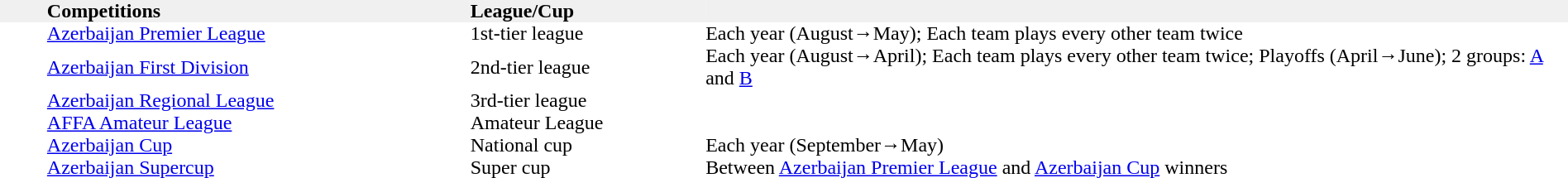<table width="100%" cellspacing="0" cellpadding="0">
<tr bgcolor="F0F0F0">
<th width="3%" align="left"></th>
<th width="27%" align="left">Competitions</th>
<th width="15%" align="left">League/Cup</th>
<th width="55%" align="left"></th>
</tr>
<tr>
<td></td>
<td><a href='#'>Azerbaijan Premier League</a></td>
<td>1st-tier league</td>
<td>Each year (August→May); Each team plays every other team twice</td>
</tr>
<tr>
<td></td>
<td><a href='#'>Azerbaijan First Division</a></td>
<td>2nd-tier league</td>
<td>Each year (August→April); Each team plays every other team twice; Playoffs (April→June); 2 groups: <a href='#'>A</a> and <a href='#'>B</a></td>
</tr>
<tr>
<td></td>
<td><a href='#'>Azerbaijan Regional League</a></td>
<td>3rd-tier league</td>
<td></td>
</tr>
<tr>
<td></td>
<td><a href='#'>AFFA Amateur League</a></td>
<td>Amateur League</td>
<td></td>
</tr>
<tr>
<td></td>
<td><a href='#'>Azerbaijan Cup</a></td>
<td>National cup</td>
<td>Each year (September→May)</td>
</tr>
<tr>
<td></td>
<td><a href='#'>Azerbaijan Supercup</a></td>
<td>Super cup</td>
<td>Between <a href='#'>Azerbaijan Premier League</a> and <a href='#'>Azerbaijan Cup</a> winners</td>
</tr>
</table>
